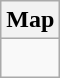<table class="wikitable">
<tr>
<th>Map</th>
</tr>
<tr>
<td><div><br> 












</div></td>
</tr>
</table>
